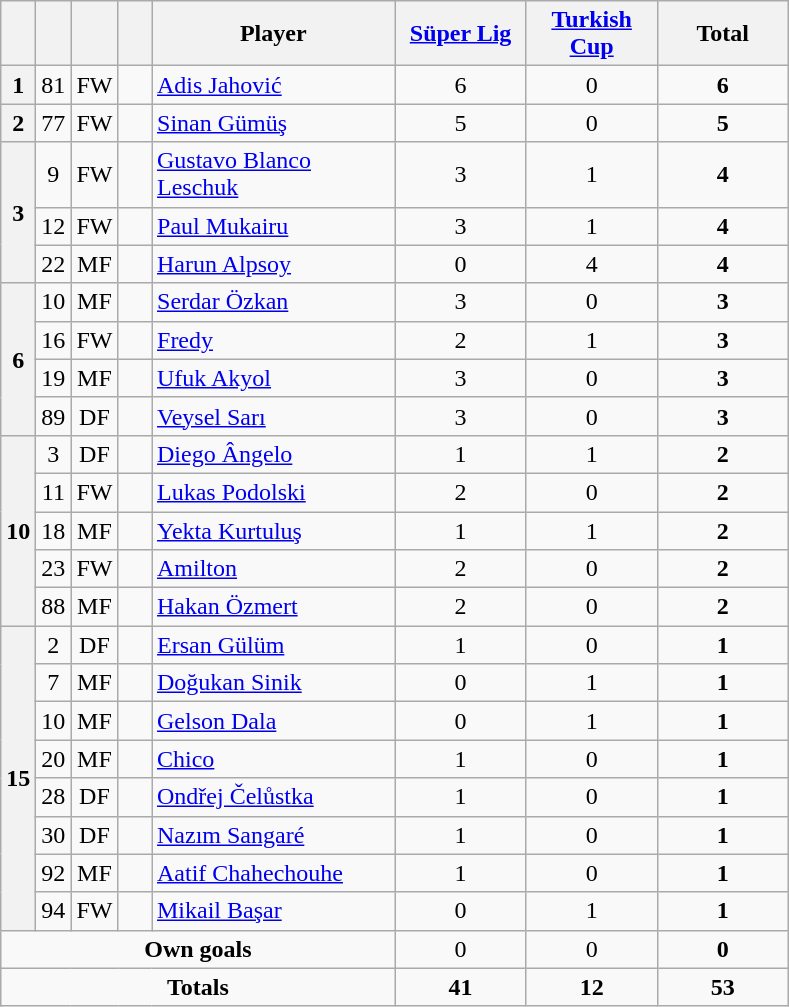<table class="wikitable" style="text-align:center">
<tr>
<th width=15></th>
<th width=15></th>
<th width=15></th>
<th width=15></th>
<th width=155>Player</th>
<th width=80><a href='#'>Süper Lig</a></th>
<th width=80><a href='#'>Turkish Cup</a></th>
<th width=80>Total</th>
</tr>
<tr>
<th rowspan="1">1</th>
<td>81</td>
<td>FW</td>
<td></td>
<td align=left><a href='#'>Adis Jahović</a></td>
<td>6</td>
<td>0</td>
<td><strong>6</strong></td>
</tr>
<tr>
<th rowspan="1">2</th>
<td>77</td>
<td>FW</td>
<td></td>
<td align=left><a href='#'>Sinan Gümüş</a></td>
<td>5</td>
<td>0</td>
<td><strong>5</strong></td>
</tr>
<tr>
<th rowspan="3">3</th>
<td>9</td>
<td>FW</td>
<td></td>
<td align=left><a href='#'>Gustavo Blanco Leschuk</a></td>
<td>3</td>
<td>1</td>
<td><strong>4</strong></td>
</tr>
<tr>
<td>12</td>
<td>FW</td>
<td></td>
<td align=left><a href='#'>Paul Mukairu</a></td>
<td>3</td>
<td>1</td>
<td><strong>4</strong></td>
</tr>
<tr>
<td>22</td>
<td>MF</td>
<td></td>
<td align=left><a href='#'>Harun Alpsoy</a></td>
<td>0</td>
<td>4</td>
<td><strong>4</strong></td>
</tr>
<tr>
<th rowspan="4">6</th>
<td>10</td>
<td>MF</td>
<td></td>
<td align=left><a href='#'>Serdar Özkan</a></td>
<td>3</td>
<td>0</td>
<td><strong>3</strong></td>
</tr>
<tr>
<td>16</td>
<td>FW</td>
<td></td>
<td align=left><a href='#'>Fredy</a></td>
<td>2</td>
<td>1</td>
<td><strong>3</strong></td>
</tr>
<tr>
<td>19</td>
<td>MF</td>
<td></td>
<td align=left><a href='#'>Ufuk Akyol</a></td>
<td>3</td>
<td>0</td>
<td><strong>3</strong></td>
</tr>
<tr>
<td>89</td>
<td>DF</td>
<td></td>
<td align=left><a href='#'>Veysel Sarı</a></td>
<td>3</td>
<td>0</td>
<td><strong>3</strong></td>
</tr>
<tr>
<th rowspan="5">10</th>
<td>3</td>
<td>DF</td>
<td></td>
<td align=left><a href='#'>Diego Ângelo</a></td>
<td>1</td>
<td>1</td>
<td><strong>2</strong></td>
</tr>
<tr>
<td>11</td>
<td>FW</td>
<td></td>
<td align=left><a href='#'>Lukas Podolski</a></td>
<td>2</td>
<td>0</td>
<td><strong>2</strong></td>
</tr>
<tr>
<td>18</td>
<td>MF</td>
<td></td>
<td align=left><a href='#'>Yekta Kurtuluş</a></td>
<td>1</td>
<td>1</td>
<td><strong>2</strong></td>
</tr>
<tr>
<td>23</td>
<td>FW</td>
<td></td>
<td align=left><a href='#'>Amilton</a></td>
<td>2</td>
<td>0</td>
<td><strong>2</strong></td>
</tr>
<tr>
<td>88</td>
<td>MF</td>
<td></td>
<td align=left><a href='#'>Hakan Özmert</a></td>
<td>2</td>
<td>0</td>
<td><strong>2</strong></td>
</tr>
<tr>
<th rowspan="8">15</th>
<td>2</td>
<td>DF</td>
<td></td>
<td align=left><a href='#'>Ersan Gülüm</a></td>
<td>1</td>
<td>0</td>
<td><strong>1</strong></td>
</tr>
<tr>
<td>7</td>
<td>MF</td>
<td></td>
<td align=left><a href='#'>Doğukan Sinik</a></td>
<td>0</td>
<td>1</td>
<td><strong>1</strong></td>
</tr>
<tr>
<td>10</td>
<td>MF</td>
<td></td>
<td align=left><a href='#'>Gelson Dala</a></td>
<td>0</td>
<td>1</td>
<td><strong>1</strong></td>
</tr>
<tr>
<td>20</td>
<td>MF</td>
<td></td>
<td align=left><a href='#'>Chico</a></td>
<td>1</td>
<td>0</td>
<td><strong>1</strong></td>
</tr>
<tr>
<td>28</td>
<td>DF</td>
<td></td>
<td align=left><a href='#'>Ondřej Čelůstka</a></td>
<td>1</td>
<td>0</td>
<td><strong>1</strong></td>
</tr>
<tr>
<td>30</td>
<td>DF</td>
<td></td>
<td align=left><a href='#'>Nazım Sangaré</a></td>
<td>1</td>
<td>0</td>
<td><strong>1</strong></td>
</tr>
<tr>
<td>92</td>
<td>MF</td>
<td></td>
<td align=left><a href='#'>Aatif Chahechouhe</a></td>
<td>1</td>
<td>0</td>
<td><strong>1</strong></td>
</tr>
<tr>
<td>94</td>
<td>FW</td>
<td></td>
<td align=left><a href='#'>Mikail Başar</a></td>
<td>0</td>
<td>1</td>
<td><strong>1</strong></td>
</tr>
<tr class="sortbottom">
<td colspan=5><strong>Own goals</strong></td>
<td>0</td>
<td>0</td>
<td><strong>0</strong></td>
</tr>
<tr>
<td colspan=5><strong>Totals</strong></td>
<td><strong>41</strong></td>
<td><strong>12</strong></td>
<td><strong>53</strong></td>
</tr>
</table>
